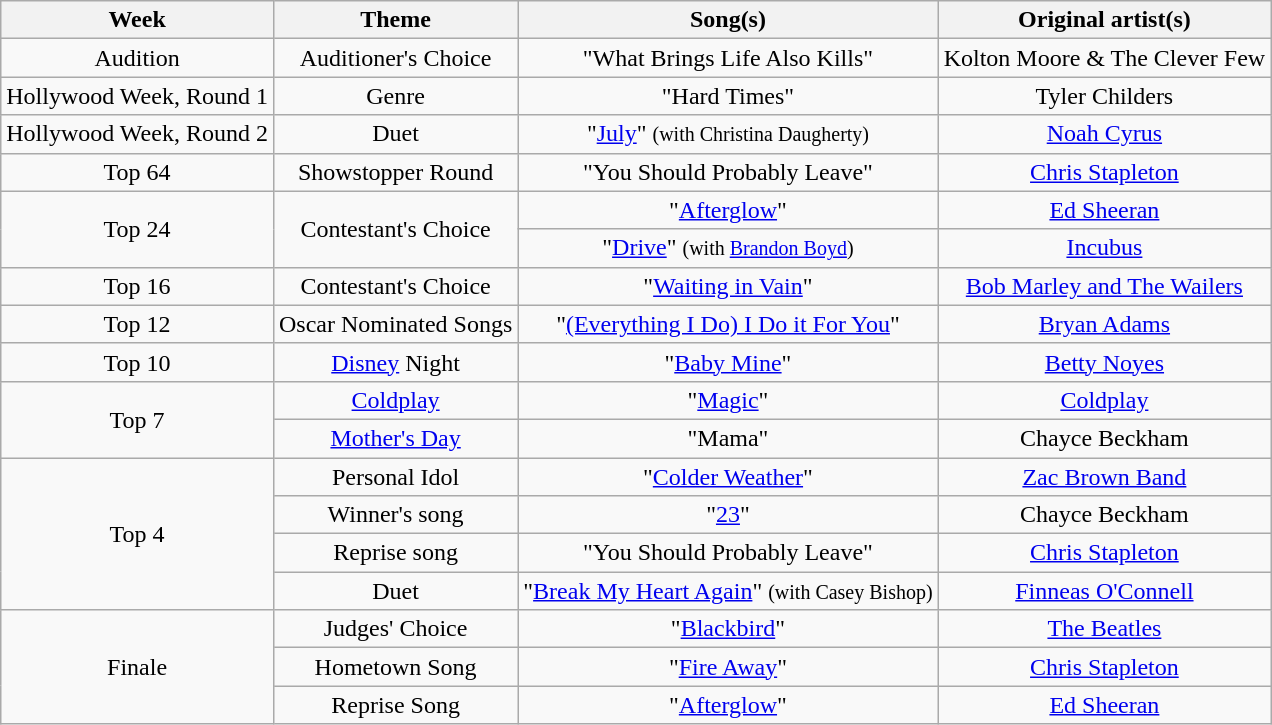<table class="sortable wikitable" style="text-align: center;">
<tr>
<th>Week</th>
<th>Theme</th>
<th>Song(s)</th>
<th>Original artist(s)</th>
</tr>
<tr>
<td>Audition</td>
<td>Auditioner's Choice</td>
<td>"What Brings Life Also Kills"</td>
<td>Kolton Moore & The Clever Few</td>
</tr>
<tr>
<td>Hollywood Week, Round 1</td>
<td>Genre</td>
<td>"Hard Times"</td>
<td>Tyler Childers</td>
</tr>
<tr>
<td>Hollywood Week, Round 2</td>
<td>Duet</td>
<td>"<a href='#'>July</a>" <small>(with Christina Daugherty)</small></td>
<td><a href='#'>Noah Cyrus</a></td>
</tr>
<tr>
<td>Top 64</td>
<td>Showstopper Round</td>
<td>"You Should Probably Leave"</td>
<td><a href='#'>Chris Stapleton</a></td>
</tr>
<tr>
<td rowspan="2">Top 24</td>
<td rowspan="2">Contestant's Choice</td>
<td>"<a href='#'>Afterglow</a>"</td>
<td><a href='#'>Ed Sheeran</a></td>
</tr>
<tr>
<td>"<a href='#'>Drive</a>" <small>(with <a href='#'>Brandon Boyd</a>)</small></td>
<td><a href='#'>Incubus</a></td>
</tr>
<tr>
<td>Top 16</td>
<td>Contestant's Choice</td>
<td>"<a href='#'>Waiting in Vain</a>"</td>
<td><a href='#'>Bob Marley and The Wailers</a></td>
</tr>
<tr>
<td>Top 12</td>
<td>Oscar Nominated Songs</td>
<td>"<a href='#'>(Everything I Do) I Do it For You</a>"</td>
<td><a href='#'>Bryan Adams</a></td>
</tr>
<tr>
<td>Top 10</td>
<td><a href='#'>Disney</a> Night</td>
<td>"<a href='#'>Baby Mine</a>"</td>
<td><a href='#'>Betty Noyes</a></td>
</tr>
<tr>
<td rowspan="2">Top 7</td>
<td><a href='#'>Coldplay</a></td>
<td>"<a href='#'>Magic</a>"</td>
<td><a href='#'>Coldplay</a></td>
</tr>
<tr>
<td><a href='#'>Mother's Day</a></td>
<td>"Mama"</td>
<td>Chayce Beckham</td>
</tr>
<tr>
<td rowspan="4">Top 4</td>
<td>Personal Idol</td>
<td>"<a href='#'>Colder Weather</a>"</td>
<td><a href='#'>Zac Brown Band</a></td>
</tr>
<tr>
<td>Winner's song</td>
<td>"<a href='#'>23</a>"</td>
<td>Chayce Beckham</td>
</tr>
<tr>
<td>Reprise song</td>
<td>"You Should Probably Leave"</td>
<td><a href='#'>Chris Stapleton</a></td>
</tr>
<tr>
<td>Duet</td>
<td>"<a href='#'>Break My Heart Again</a>" <small>(with Casey Bishop)</small></td>
<td><a href='#'>Finneas O'Connell</a></td>
</tr>
<tr>
<td rowspan="3">Finale</td>
<td>Judges' Choice</td>
<td>"<a href='#'>Blackbird</a>"</td>
<td><a href='#'>The Beatles</a></td>
</tr>
<tr>
<td>Hometown Song</td>
<td>"<a href='#'>Fire Away</a>"</td>
<td><a href='#'>Chris Stapleton</a></td>
</tr>
<tr>
<td>Reprise Song</td>
<td>"<a href='#'>Afterglow</a>"</td>
<td><a href='#'>Ed Sheeran</a></td>
</tr>
</table>
